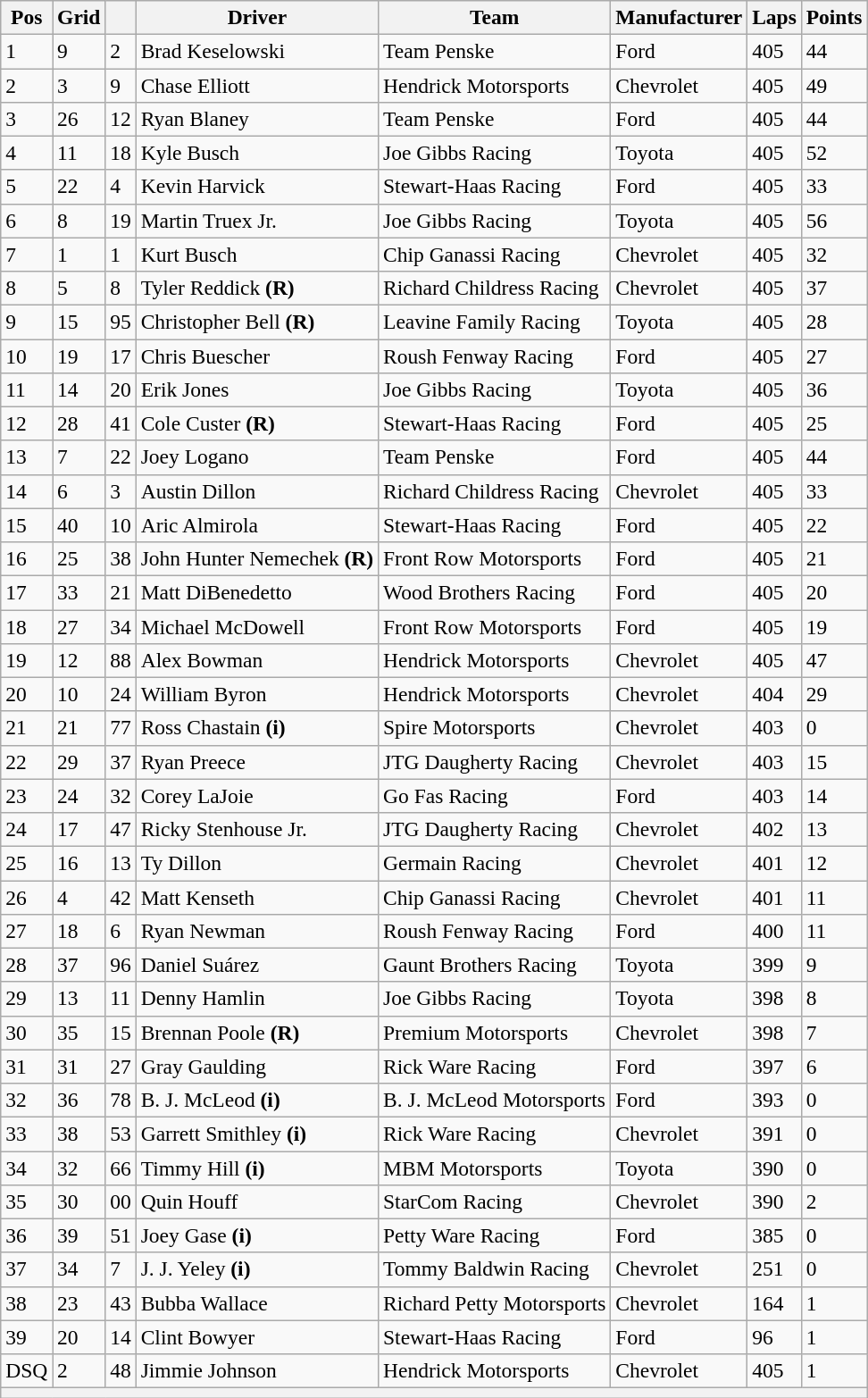<table class="wikitable" style="font-size:98%">
<tr>
<th>Pos</th>
<th>Grid</th>
<th></th>
<th>Driver</th>
<th>Team</th>
<th>Manufacturer</th>
<th>Laps</th>
<th>Points</th>
</tr>
<tr>
<td>1</td>
<td>9</td>
<td>2</td>
<td>Brad Keselowski</td>
<td>Team Penske</td>
<td>Ford</td>
<td>405</td>
<td>44</td>
</tr>
<tr>
<td>2</td>
<td>3</td>
<td>9</td>
<td>Chase Elliott</td>
<td>Hendrick Motorsports</td>
<td>Chevrolet</td>
<td>405</td>
<td>49</td>
</tr>
<tr>
<td>3</td>
<td>26</td>
<td>12</td>
<td>Ryan Blaney</td>
<td>Team Penske</td>
<td>Ford</td>
<td>405</td>
<td>44</td>
</tr>
<tr>
<td>4</td>
<td>11</td>
<td>18</td>
<td>Kyle Busch</td>
<td>Joe Gibbs Racing</td>
<td>Toyota</td>
<td>405</td>
<td>52</td>
</tr>
<tr>
<td>5</td>
<td>22</td>
<td>4</td>
<td>Kevin Harvick</td>
<td>Stewart-Haas Racing</td>
<td>Ford</td>
<td>405</td>
<td>33</td>
</tr>
<tr>
<td>6</td>
<td>8</td>
<td>19</td>
<td>Martin Truex Jr.</td>
<td>Joe Gibbs Racing</td>
<td>Toyota</td>
<td>405</td>
<td>56</td>
</tr>
<tr>
<td>7</td>
<td>1</td>
<td>1</td>
<td>Kurt Busch</td>
<td>Chip Ganassi Racing</td>
<td>Chevrolet</td>
<td>405</td>
<td>32</td>
</tr>
<tr>
<td>8</td>
<td>5</td>
<td>8</td>
<td>Tyler Reddick <strong>(R)</strong></td>
<td>Richard Childress Racing</td>
<td>Chevrolet</td>
<td>405</td>
<td>37</td>
</tr>
<tr>
<td>9</td>
<td>15</td>
<td>95</td>
<td>Christopher Bell <strong>(R)</strong></td>
<td>Leavine Family Racing</td>
<td>Toyota</td>
<td>405</td>
<td>28</td>
</tr>
<tr>
<td>10</td>
<td>19</td>
<td>17</td>
<td>Chris Buescher</td>
<td>Roush Fenway Racing</td>
<td>Ford</td>
<td>405</td>
<td>27</td>
</tr>
<tr>
<td>11</td>
<td>14</td>
<td>20</td>
<td>Erik Jones</td>
<td>Joe Gibbs Racing</td>
<td>Toyota</td>
<td>405</td>
<td>36</td>
</tr>
<tr>
<td>12</td>
<td>28</td>
<td>41</td>
<td>Cole Custer <strong>(R)</strong></td>
<td>Stewart-Haas Racing</td>
<td>Ford</td>
<td>405</td>
<td>25</td>
</tr>
<tr>
<td>13</td>
<td>7</td>
<td>22</td>
<td>Joey Logano</td>
<td>Team Penske</td>
<td>Ford</td>
<td>405</td>
<td>44</td>
</tr>
<tr>
<td>14</td>
<td>6</td>
<td>3</td>
<td>Austin Dillon</td>
<td>Richard Childress Racing</td>
<td>Chevrolet</td>
<td>405</td>
<td>33</td>
</tr>
<tr>
<td>15</td>
<td>40</td>
<td>10</td>
<td>Aric Almirola</td>
<td>Stewart-Haas Racing</td>
<td>Ford</td>
<td>405</td>
<td>22</td>
</tr>
<tr>
<td>16</td>
<td>25</td>
<td>38</td>
<td>John Hunter Nemechek <strong>(R)</strong></td>
<td>Front Row Motorsports</td>
<td>Ford</td>
<td>405</td>
<td>21</td>
</tr>
<tr>
<td>17</td>
<td>33</td>
<td>21</td>
<td>Matt DiBenedetto</td>
<td>Wood Brothers Racing</td>
<td>Ford</td>
<td>405</td>
<td>20</td>
</tr>
<tr>
<td>18</td>
<td>27</td>
<td>34</td>
<td>Michael McDowell</td>
<td>Front Row Motorsports</td>
<td>Ford</td>
<td>405</td>
<td>19</td>
</tr>
<tr>
<td>19</td>
<td>12</td>
<td>88</td>
<td>Alex Bowman</td>
<td>Hendrick Motorsports</td>
<td>Chevrolet</td>
<td>405</td>
<td>47</td>
</tr>
<tr>
<td>20</td>
<td>10</td>
<td>24</td>
<td>William Byron</td>
<td>Hendrick Motorsports</td>
<td>Chevrolet</td>
<td>404</td>
<td>29</td>
</tr>
<tr>
<td>21</td>
<td>21</td>
<td>77</td>
<td>Ross Chastain <strong>(i)</strong></td>
<td>Spire Motorsports</td>
<td>Chevrolet</td>
<td>403</td>
<td>0</td>
</tr>
<tr>
<td>22</td>
<td>29</td>
<td>37</td>
<td>Ryan Preece</td>
<td>JTG Daugherty Racing</td>
<td>Chevrolet</td>
<td>403</td>
<td>15</td>
</tr>
<tr>
<td>23</td>
<td>24</td>
<td>32</td>
<td>Corey LaJoie</td>
<td>Go Fas Racing</td>
<td>Ford</td>
<td>403</td>
<td>14</td>
</tr>
<tr>
<td>24</td>
<td>17</td>
<td>47</td>
<td>Ricky Stenhouse Jr.</td>
<td>JTG Daugherty Racing</td>
<td>Chevrolet</td>
<td>402</td>
<td>13</td>
</tr>
<tr>
<td>25</td>
<td>16</td>
<td>13</td>
<td>Ty Dillon</td>
<td>Germain Racing</td>
<td>Chevrolet</td>
<td>401</td>
<td>12</td>
</tr>
<tr>
<td>26</td>
<td>4</td>
<td>42</td>
<td>Matt Kenseth</td>
<td>Chip Ganassi Racing</td>
<td>Chevrolet</td>
<td>401</td>
<td>11</td>
</tr>
<tr>
<td>27</td>
<td>18</td>
<td>6</td>
<td>Ryan Newman</td>
<td>Roush Fenway Racing</td>
<td>Ford</td>
<td>400</td>
<td>11</td>
</tr>
<tr>
<td>28</td>
<td>37</td>
<td>96</td>
<td>Daniel Suárez</td>
<td>Gaunt Brothers Racing</td>
<td>Toyota</td>
<td>399</td>
<td>9</td>
</tr>
<tr>
<td>29</td>
<td>13</td>
<td>11</td>
<td>Denny Hamlin</td>
<td>Joe Gibbs Racing</td>
<td>Toyota</td>
<td>398</td>
<td>8</td>
</tr>
<tr>
<td>30</td>
<td>35</td>
<td>15</td>
<td>Brennan Poole <strong>(R)</strong></td>
<td>Premium Motorsports</td>
<td>Chevrolet</td>
<td>398</td>
<td>7</td>
</tr>
<tr>
<td>31</td>
<td>31</td>
<td>27</td>
<td>Gray Gaulding</td>
<td>Rick Ware Racing</td>
<td>Ford</td>
<td>397</td>
<td>6</td>
</tr>
<tr>
<td>32</td>
<td>36</td>
<td>78</td>
<td>B. J. McLeod <strong>(i)</strong></td>
<td>B. J. McLeod Motorsports</td>
<td>Ford</td>
<td>393</td>
<td>0</td>
</tr>
<tr>
<td>33</td>
<td>38</td>
<td>53</td>
<td>Garrett Smithley <strong>(i)</strong></td>
<td>Rick Ware Racing</td>
<td>Chevrolet</td>
<td>391</td>
<td>0</td>
</tr>
<tr>
<td>34</td>
<td>32</td>
<td>66</td>
<td>Timmy Hill <strong>(i)</strong></td>
<td>MBM Motorsports</td>
<td>Toyota</td>
<td>390</td>
<td>0</td>
</tr>
<tr>
<td>35</td>
<td>30</td>
<td>00</td>
<td>Quin Houff</td>
<td>StarCom Racing</td>
<td>Chevrolet</td>
<td>390</td>
<td>2</td>
</tr>
<tr>
<td>36</td>
<td>39</td>
<td>51</td>
<td>Joey Gase <strong>(i)</strong></td>
<td>Petty Ware Racing</td>
<td>Ford</td>
<td>385</td>
<td>0</td>
</tr>
<tr>
<td>37</td>
<td>34</td>
<td>7</td>
<td>J. J. Yeley <strong>(i)</strong></td>
<td>Tommy Baldwin Racing</td>
<td>Chevrolet</td>
<td>251</td>
<td>0</td>
</tr>
<tr>
<td>38</td>
<td>23</td>
<td>43</td>
<td>Bubba Wallace</td>
<td>Richard Petty Motorsports</td>
<td>Chevrolet</td>
<td>164</td>
<td>1</td>
</tr>
<tr>
<td>39</td>
<td>20</td>
<td>14</td>
<td>Clint Bowyer</td>
<td>Stewart-Haas Racing</td>
<td>Ford</td>
<td>96</td>
<td>1</td>
</tr>
<tr>
<td>DSQ</td>
<td>2</td>
<td>48</td>
<td>Jimmie Johnson</td>
<td>Hendrick Motorsports</td>
<td>Chevrolet</td>
<td>405</td>
<td>1</td>
</tr>
<tr>
<th colspan="8"></th>
</tr>
</table>
